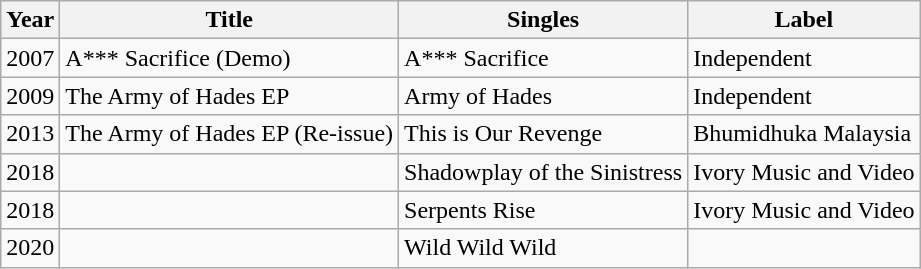<table class="wikitable">
<tr>
<th>Year</th>
<th>Title</th>
<th>Singles</th>
<th>Label</th>
</tr>
<tr>
<td>2007</td>
<td>A*** Sacrifice (Demo)</td>
<td>A*** Sacrifice</td>
<td>Independent</td>
</tr>
<tr>
<td>2009</td>
<td>The Army of Hades EP</td>
<td>Army of Hades</td>
<td>Independent</td>
</tr>
<tr>
<td>2013</td>
<td>The Army of Hades EP (Re-issue)</td>
<td>This is Our Revenge</td>
<td>Bhumidhuka Malaysia</td>
</tr>
<tr>
<td>2018</td>
<td></td>
<td>Shadowplay of the Sinistress</td>
<td>Ivory Music and Video</td>
</tr>
<tr>
<td>2018</td>
<td></td>
<td>Serpents Rise</td>
<td>Ivory Music and Video</td>
</tr>
<tr>
<td>2020</td>
<td></td>
<td>Wild Wild Wild</td>
<td></td>
</tr>
</table>
